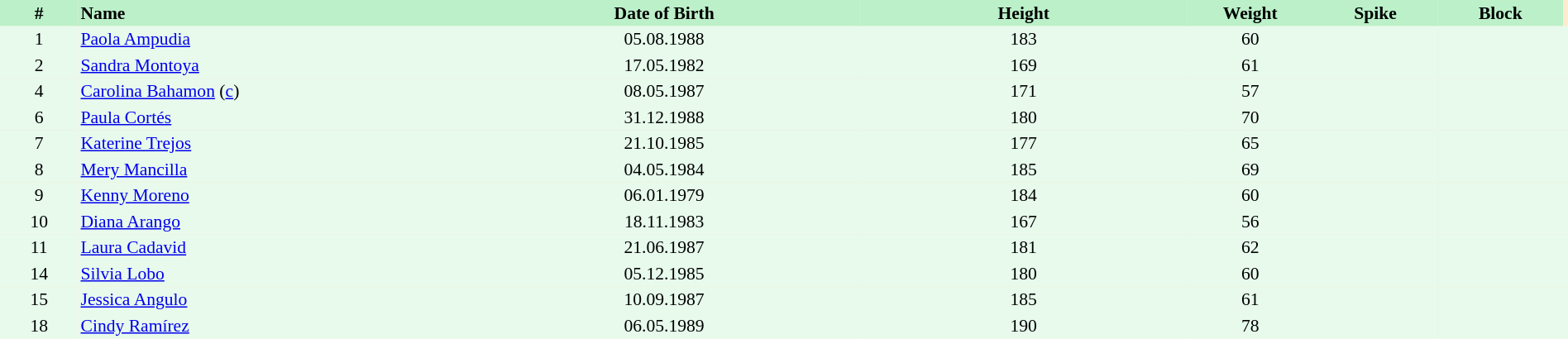<table border=0 cellpadding=2 cellspacing=0  |- bgcolor=#FFECCE style="text-align:center; font-size:90%;" width=100%>
<tr bgcolor=#BBF0C9>
<th width=5%>#</th>
<th width=25% align=left>Name</th>
<th width=25%>Date of Birth</th>
<th width=21%>Height</th>
<th width=8%>Weight</th>
<th width=8%>Spike</th>
<th width=8%>Block</th>
</tr>
<tr bgcolor=#E7FAEC>
<td>1</td>
<td align=left><a href='#'>Paola Ampudia</a></td>
<td>05.08.1988</td>
<td>183</td>
<td>60</td>
<td></td>
<td></td>
<td></td>
</tr>
<tr bgcolor=#E7FAEC>
<td>2</td>
<td align=left><a href='#'>Sandra Montoya</a></td>
<td>17.05.1982</td>
<td>169</td>
<td>61</td>
<td></td>
<td></td>
<td></td>
</tr>
<tr bgcolor=#E7FAEC>
<td>4</td>
<td align=left><a href='#'>Carolina Bahamon</a> (<a href='#'>c</a>)</td>
<td>08.05.1987</td>
<td>171</td>
<td>57</td>
<td></td>
<td></td>
<td></td>
</tr>
<tr bgcolor=#E7FAEC>
<td>6</td>
<td align=left><a href='#'>Paula Cortés</a></td>
<td>31.12.1988</td>
<td>180</td>
<td>70</td>
<td></td>
<td></td>
<td></td>
</tr>
<tr bgcolor=#E7FAEC>
<td>7</td>
<td align=left><a href='#'>Katerine Trejos</a></td>
<td>21.10.1985</td>
<td>177</td>
<td>65</td>
<td></td>
<td></td>
<td></td>
</tr>
<tr bgcolor=#E7FAEC>
<td>8</td>
<td align=left><a href='#'>Mery Mancilla</a></td>
<td>04.05.1984</td>
<td>185</td>
<td>69</td>
<td></td>
<td></td>
<td></td>
</tr>
<tr bgcolor=#E7FAEC>
<td>9</td>
<td align=left><a href='#'>Kenny Moreno</a></td>
<td>06.01.1979</td>
<td>184</td>
<td>60</td>
<td></td>
<td></td>
<td></td>
</tr>
<tr bgcolor=#E7FAEC>
<td>10</td>
<td align=left><a href='#'>Diana Arango</a></td>
<td>18.11.1983</td>
<td>167</td>
<td>56</td>
<td></td>
<td></td>
<td></td>
</tr>
<tr bgcolor=#E7FAEC>
<td>11</td>
<td align=left><a href='#'>Laura Cadavid</a></td>
<td>21.06.1987</td>
<td>181</td>
<td>62</td>
<td></td>
<td></td>
<td></td>
</tr>
<tr bgcolor=#E7FAEC>
<td>14</td>
<td align=left><a href='#'>Silvia Lobo</a></td>
<td>05.12.1985</td>
<td>180</td>
<td>60</td>
<td></td>
<td></td>
<td></td>
</tr>
<tr bgcolor=#E7FAEC>
<td>15</td>
<td align=left><a href='#'>Jessica Angulo</a></td>
<td>10.09.1987</td>
<td>185</td>
<td>61</td>
<td></td>
<td></td>
<td></td>
</tr>
<tr bgcolor=#E7FAEC>
<td>18</td>
<td align=left><a href='#'>Cindy Ramírez</a></td>
<td>06.05.1989</td>
<td>190</td>
<td>78</td>
<td></td>
<td></td>
<td></td>
</tr>
</table>
